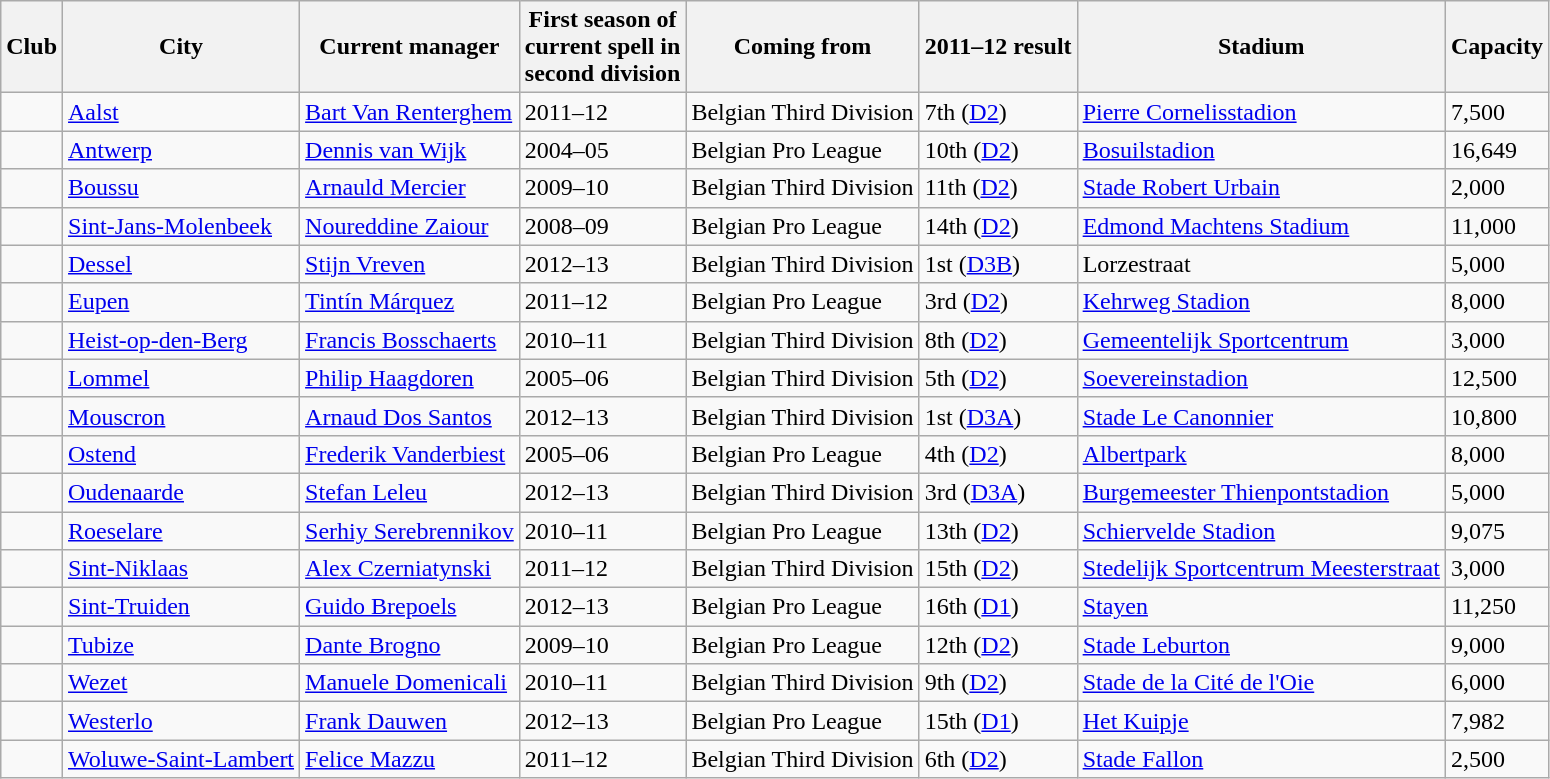<table class="wikitable sortable">
<tr>
<th>Club</th>
<th>City</th>
<th>Current manager</th>
<th>First season of <br> current spell in <br> second division</th></th>
<th>Coming from</th>
<th>2011–12 result</th>
<th>Stadium</th>
<th>Capacity</th>
</tr>
<tr>
<td></td>
<td><a href='#'>Aalst</a></td>
<td>  <a href='#'>Bart Van Renterghem</a></td>
<td>2011–12</td>
<td>Belgian Third Division</td>
<td>7th (<a href='#'>D2</a>)</td>
<td><a href='#'>Pierre Cornelisstadion</a></td>
<td>7,500</td>
</tr>
<tr>
<td></td>
<td><a href='#'>Antwerp</a></td>
<td>  <a href='#'>Dennis van Wijk</a></td>
<td>2004–05</td>
<td>Belgian Pro League</td>
<td>10th (<a href='#'>D2</a>)</td>
<td><a href='#'>Bosuilstadion</a></td>
<td>16,649</td>
</tr>
<tr>
<td></td>
<td><a href='#'>Boussu</a></td>
<td>  <a href='#'>Arnauld Mercier</a></td>
<td>2009–10</td>
<td>Belgian Third Division</td>
<td>11th (<a href='#'>D2</a>)</td>
<td><a href='#'>Stade Robert Urbain</a></td>
<td>2,000</td>
</tr>
<tr>
<td></td>
<td><a href='#'>Sint-Jans-Molenbeek</a></td>
<td>  <a href='#'>Noureddine Zaiour</a></td>
<td>2008–09</td>
<td>Belgian Pro League</td>
<td>14th (<a href='#'>D2</a>)</td>
<td><a href='#'>Edmond Machtens Stadium</a></td>
<td>11,000</td>
</tr>
<tr>
<td></td>
<td><a href='#'>Dessel</a></td>
<td>  <a href='#'>Stijn Vreven</a></td>
<td>2012–13</td>
<td>Belgian Third Division</td>
<td>1st (<a href='#'>D3B</a>)</td>
<td>Lorzestraat</td>
<td>5,000</td>
</tr>
<tr>
<td></td>
<td><a href='#'>Eupen</a></td>
<td>  <a href='#'>Tintín Márquez</a></td>
<td>2011–12</td>
<td>Belgian Pro League</td>
<td>3rd (<a href='#'>D2</a>)</td>
<td><a href='#'>Kehrweg Stadion</a></td>
<td>8,000</td>
</tr>
<tr>
<td></td>
<td><a href='#'>Heist-op-den-Berg</a></td>
<td>  <a href='#'>Francis Bosschaerts</a></td>
<td>2010–11</td>
<td>Belgian Third Division</td>
<td>8th (<a href='#'>D2</a>)</td>
<td><a href='#'>Gemeentelijk Sportcentrum</a></td>
<td>3,000</td>
</tr>
<tr>
<td></td>
<td><a href='#'>Lommel</a></td>
<td>  <a href='#'>Philip Haagdoren</a></td>
<td>2005–06</td>
<td>Belgian Third Division</td>
<td>5th (<a href='#'>D2</a>)</td>
<td><a href='#'>Soevereinstadion</a></td>
<td>12,500</td>
</tr>
<tr>
<td></td>
<td><a href='#'>Mouscron</a></td>
<td>  <a href='#'>Arnaud Dos Santos</a></td>
<td>2012–13</td>
<td>Belgian Third Division</td>
<td>1st (<a href='#'>D3A</a>)</td>
<td><a href='#'>Stade Le Canonnier</a></td>
<td>10,800</td>
</tr>
<tr>
<td></td>
<td><a href='#'>Ostend</a></td>
<td>  <a href='#'>Frederik Vanderbiest</a></td>
<td>2005–06</td>
<td>Belgian Pro League</td>
<td>4th (<a href='#'>D2</a>)</td>
<td><a href='#'>Albertpark</a></td>
<td>8,000</td>
</tr>
<tr>
<td></td>
<td><a href='#'>Oudenaarde</a></td>
<td>  <a href='#'>Stefan Leleu</a></td>
<td>2012–13</td>
<td>Belgian Third Division</td>
<td>3rd (<a href='#'>D3A</a>)</td>
<td><a href='#'>Burgemeester Thienpontstadion</a></td>
<td>5,000</td>
</tr>
<tr>
<td></td>
<td><a href='#'>Roeselare</a></td>
<td>  <a href='#'>Serhiy Serebrennikov</a></td>
<td>2010–11</td>
<td>Belgian Pro League</td>
<td>13th (<a href='#'>D2</a>)</td>
<td><a href='#'>Schiervelde Stadion</a></td>
<td>9,075</td>
</tr>
<tr>
<td></td>
<td><a href='#'>Sint-Niklaas</a></td>
<td>  <a href='#'>Alex Czerniatynski</a></td>
<td>2011–12</td>
<td>Belgian Third Division</td>
<td>15th (<a href='#'>D2</a>)</td>
<td><a href='#'>Stedelijk Sportcentrum Meesterstraat</a></td>
<td>3,000</td>
</tr>
<tr>
<td></td>
<td><a href='#'>Sint-Truiden</a></td>
<td>  <a href='#'>Guido Brepoels</a></td>
<td>2012–13</td>
<td>Belgian Pro League</td>
<td>16th (<a href='#'>D1</a>)</td>
<td><a href='#'>Stayen</a></td>
<td>11,250</td>
</tr>
<tr>
<td></td>
<td><a href='#'>Tubize</a></td>
<td>  <a href='#'>Dante Brogno</a></td>
<td>2009–10</td>
<td>Belgian Pro League</td>
<td>12th (<a href='#'>D2</a>)</td>
<td><a href='#'>Stade Leburton</a></td>
<td>9,000</td>
</tr>
<tr>
<td></td>
<td><a href='#'>Wezet</a></td>
<td>  <a href='#'>Manuele Domenicali</a></td>
<td>2010–11</td>
<td>Belgian Third Division</td>
<td>9th (<a href='#'>D2</a>)</td>
<td><a href='#'>Stade de la Cité de l'Oie</a></td>
<td>6,000</td>
</tr>
<tr>
<td></td>
<td><a href='#'>Westerlo</a></td>
<td>  <a href='#'>Frank Dauwen</a></td>
<td>2012–13</td>
<td>Belgian Pro League</td>
<td>15th (<a href='#'>D1</a>)</td>
<td><a href='#'>Het Kuipje</a></td>
<td>7,982</td>
</tr>
<tr>
<td></td>
<td><a href='#'>Woluwe-Saint-Lambert</a></td>
<td>  <a href='#'>Felice Mazzu</a></td>
<td>2011–12</td>
<td>Belgian Third Division</td>
<td>6th (<a href='#'>D2</a>)</td>
<td><a href='#'>Stade Fallon</a></td>
<td>2,500</td>
</tr>
</table>
